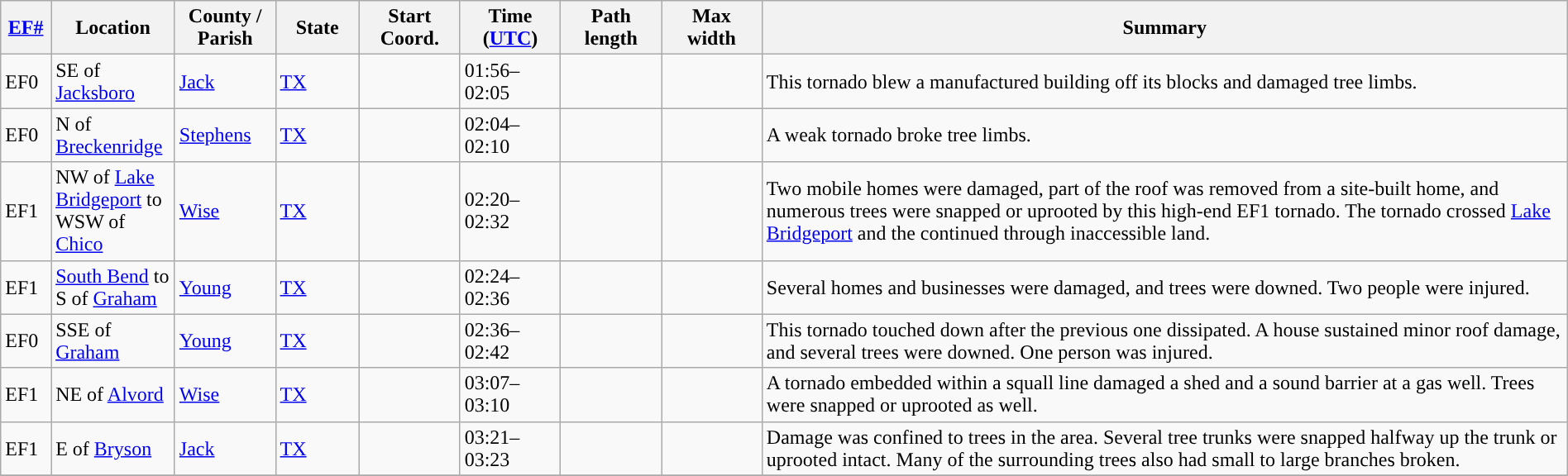<table class="wikitable sortable" style="width:100%;">
<tr>
<th scope="col"  style="width:3%; text-align:center;"><a href='#'>EF#</a></th>
<th scope="col"  style="width:7%; text-align:center;" class="unsortable">Location</th>
<th scope="col"  style="width:6%; text-align:center;" class="unsortable">County / Parish</th>
<th scope="col"  style="width:5%; text-align:center;">State</th>
<th scope="col"  style="width:6%; text-align:center;">Start Coord.</th>
<th scope="col"  style="width:6%; text-align:center;">Time (<a href='#'>UTC</a>)</th>
<th scope="col"  style="width:6%; text-align:center;">Path length</th>
<th scope="col"  style="width:6%; text-align:center;">Max width</th>
<th scope="col" class="unsortable" style="width:48%; text-align:center;">Summary</th>
</tr>
<tr>
<td>EF0</td>
<td>SE of <a href='#'>Jacksboro</a></td>
<td><a href='#'>Jack</a></td>
<td><a href='#'>TX</a></td>
<td></td>
<td>01:56–02:05</td>
<td></td>
<td></td>
<td>This tornado blew a manufactured building off its blocks and damaged tree limbs.</td>
</tr>
<tr>
<td>EF0</td>
<td>N of <a href='#'>Breckenridge</a></td>
<td><a href='#'>Stephens</a></td>
<td><a href='#'>TX</a></td>
<td></td>
<td>02:04–02:10</td>
<td></td>
<td></td>
<td>A weak tornado broke tree limbs.</td>
</tr>
<tr>
<td>EF1</td>
<td>NW of <a href='#'>Lake Bridgeport</a> to WSW of <a href='#'>Chico</a></td>
<td><a href='#'>Wise</a></td>
<td><a href='#'>TX</a></td>
<td></td>
<td>02:20–02:32</td>
<td></td>
<td></td>
<td>Two mobile homes were damaged, part of the roof was removed from a site-built home, and numerous trees were snapped or uprooted by this high-end EF1 tornado. The tornado crossed <a href='#'>Lake Bridgeport</a> and the continued through inaccessible land.</td>
</tr>
<tr>
<td>EF1</td>
<td><a href='#'>South Bend</a> to S of <a href='#'>Graham</a></td>
<td><a href='#'>Young</a></td>
<td><a href='#'>TX</a></td>
<td></td>
<td>02:24–02:36</td>
<td></td>
<td></td>
<td>Several homes and businesses were damaged, and trees were downed. Two people were injured.</td>
</tr>
<tr>
<td>EF0</td>
<td>SSE of <a href='#'>Graham</a></td>
<td><a href='#'>Young</a></td>
<td><a href='#'>TX</a></td>
<td></td>
<td>02:36–02:42</td>
<td></td>
<td></td>
<td>This tornado touched down after the previous one dissipated. A house sustained minor roof damage, and several trees were downed. One person was injured.</td>
</tr>
<tr>
<td>EF1</td>
<td>NE of <a href='#'>Alvord</a></td>
<td><a href='#'>Wise</a></td>
<td><a href='#'>TX</a></td>
<td></td>
<td>03:07–03:10</td>
<td></td>
<td></td>
<td>A tornado embedded within a squall line damaged a shed and a sound barrier at a gas well. Trees were snapped or uprooted as well.</td>
</tr>
<tr>
<td>EF1</td>
<td>E of <a href='#'>Bryson</a></td>
<td><a href='#'>Jack</a></td>
<td><a href='#'>TX</a></td>
<td></td>
<td>03:21–03:23</td>
<td></td>
<td></td>
<td>Damage was confined to trees in the area. Several tree trunks were snapped halfway up the trunk or uprooted intact. Many of the surrounding trees also had small to large branches broken.</td>
</tr>
<tr>
</tr>
</table>
